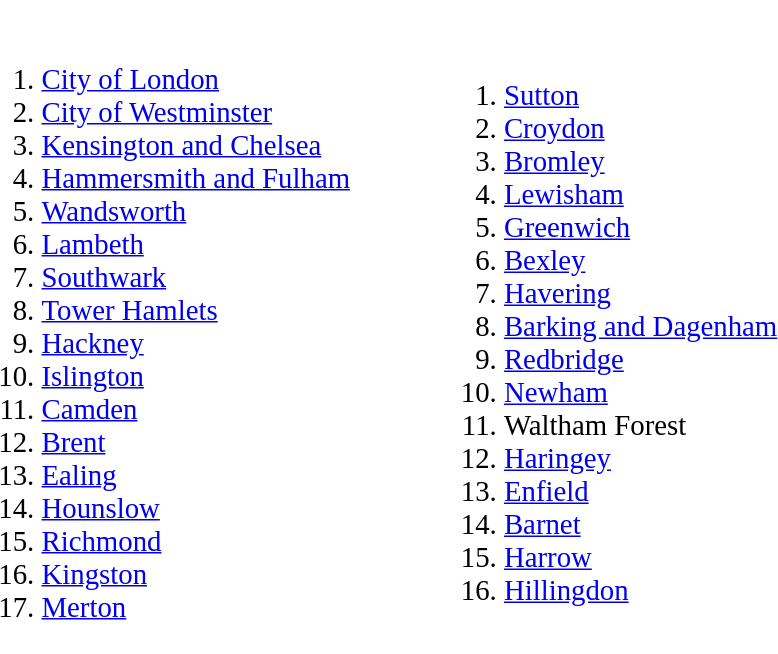<table class="toccolours"  style="font-size:120%; margin-left:50px;">
<tr>
<td style="padding-right:1em;"><ol><br><li><a href='#'>City of London</a></li>
<li><a href='#'>City of Westminster</a></li>
<li><a href='#'>Kensington and Chelsea</a></li>
<li><a href='#'>Hammersmith and Fulham</a></li>
<li><a href='#'>Wandsworth</a></li>
<li><a href='#'>Lambeth</a></li>
<li><a href='#'>Southwark</a></li>
<li><a href='#'>Tower Hamlets</a></li>
<li><a href='#'>Hackney</a></li>
<li><a href='#'>Islington</a></li>
<li><a href='#'>Camden</a></li>
<li><a href='#'>Brent</a></li>
<li><a href='#'>Ealing</a></li>
<li><a href='#'>Hounslow</a></li>
<li><a href='#'>Richmond</a></li>
<li><a href='#'>Kingston</a></li>
<li><a href='#'>Merton</a></li>
</ol></td>
<td style="background:white; padding:0 1em;" class="toccolours"></td>
<td><ol><br><li><a href='#'>Sutton</a></li>
<li><a href='#'>Croydon</a></li>
<li><a href='#'>Bromley</a></li>
<li><a href='#'>Lewisham</a></li>
<li><a href='#'>Greenwich</a></li>
<li><a href='#'>Bexley</a></li>
<li><a href='#'>Havering</a></li>
<li><a href='#'>Barking and Dagenham</a></li>
<li><a href='#'>Redbridge</a></li>
<li><a href='#'>Newham</a></li>
<li>Waltham Forest</li>
<li><a href='#'>Haringey</a></li>
<li><a href='#'>Enfield</a></li>
<li><a href='#'>Barnet</a></li>
<li><a href='#'>Harrow</a></li>
<li><a href='#'>Hillingdon</a></li>
</ol></td>
</tr>
</table>
